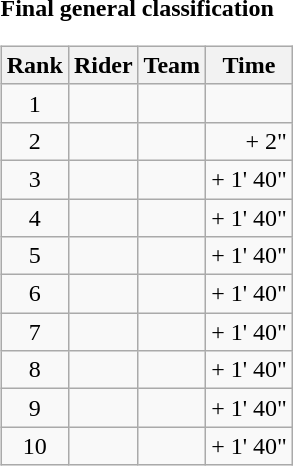<table>
<tr>
<td><strong>Final general classification</strong><br><table class="wikitable">
<tr>
<th scope="col">Rank</th>
<th scope="col">Rider</th>
<th scope="col">Team</th>
<th scope="col">Time</th>
</tr>
<tr>
<td style="text-align:center;">1</td>
<td></td>
<td></td>
<td style="text-align:right;"></td>
</tr>
<tr>
<td style="text-align:center;">2</td>
<td></td>
<td></td>
<td style="text-align:right;">+ 2"</td>
</tr>
<tr>
<td style="text-align:center;">3</td>
<td></td>
<td></td>
<td style="text-align:right;">+ 1' 40"</td>
</tr>
<tr>
<td style="text-align:center;">4</td>
<td></td>
<td></td>
<td style="text-align:right;">+ 1' 40"</td>
</tr>
<tr>
<td style="text-align:center;">5</td>
<td></td>
<td></td>
<td style="text-align:right;">+ 1' 40"</td>
</tr>
<tr>
<td style="text-align:center;">6</td>
<td></td>
<td></td>
<td style="text-align:right;">+ 1' 40"</td>
</tr>
<tr>
<td style="text-align:center;">7</td>
<td></td>
<td></td>
<td style="text-align:right;">+ 1' 40"</td>
</tr>
<tr>
<td style="text-align:center;">8</td>
<td></td>
<td></td>
<td style="text-align:right;">+ 1' 40"</td>
</tr>
<tr>
<td style="text-align:center;">9</td>
<td></td>
<td></td>
<td style="text-align:right;">+ 1' 40"</td>
</tr>
<tr>
<td style="text-align:center;">10</td>
<td></td>
<td></td>
<td style="text-align:right;">+ 1' 40"</td>
</tr>
</table>
</td>
</tr>
</table>
